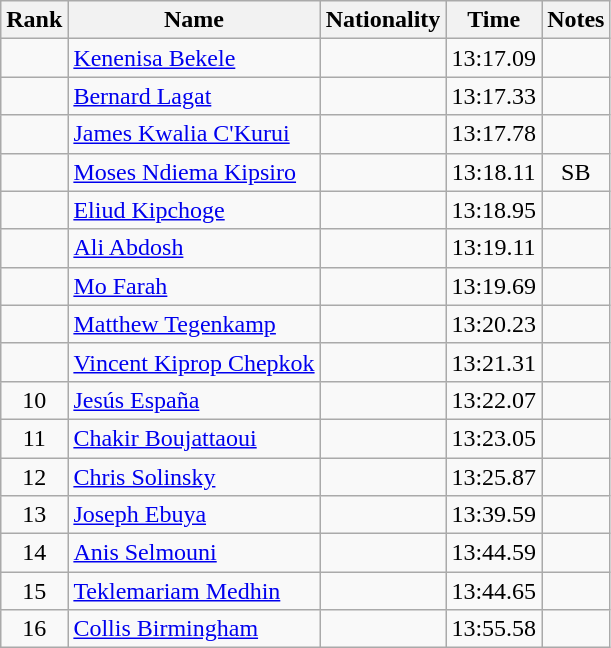<table class="wikitable sortable" style="text-align:center">
<tr>
<th>Rank</th>
<th>Name</th>
<th>Nationality</th>
<th>Time</th>
<th>Notes</th>
</tr>
<tr>
<td></td>
<td align=left><a href='#'>Kenenisa Bekele</a></td>
<td align=left></td>
<td>13:17.09</td>
<td></td>
</tr>
<tr>
<td></td>
<td align=left><a href='#'>Bernard Lagat</a></td>
<td align=left></td>
<td>13:17.33</td>
<td></td>
</tr>
<tr>
<td></td>
<td align=left><a href='#'>James Kwalia C'Kurui</a></td>
<td align=left></td>
<td>13:17.78</td>
<td></td>
</tr>
<tr>
<td></td>
<td align=left><a href='#'>Moses Ndiema Kipsiro</a></td>
<td align=left></td>
<td>13:18.11</td>
<td>SB</td>
</tr>
<tr>
<td></td>
<td align=left><a href='#'>Eliud Kipchoge</a></td>
<td align=left></td>
<td>13:18.95</td>
<td></td>
</tr>
<tr>
<td></td>
<td align=left><a href='#'>Ali Abdosh</a></td>
<td align=left></td>
<td>13:19.11</td>
<td></td>
</tr>
<tr>
<td></td>
<td align=left><a href='#'>Mo Farah</a></td>
<td align=left></td>
<td>13:19.69</td>
<td></td>
</tr>
<tr>
<td></td>
<td align=left><a href='#'>Matthew Tegenkamp</a></td>
<td align=left></td>
<td>13:20.23</td>
<td></td>
</tr>
<tr>
<td></td>
<td align=left><a href='#'>Vincent Kiprop Chepkok</a></td>
<td align=left></td>
<td>13:21.31</td>
<td></td>
</tr>
<tr>
<td>10</td>
<td align=left><a href='#'>Jesús España</a></td>
<td align=left></td>
<td>13:22.07</td>
<td></td>
</tr>
<tr>
<td>11</td>
<td align=left><a href='#'>Chakir Boujattaoui</a></td>
<td align=left></td>
<td>13:23.05</td>
<td></td>
</tr>
<tr>
<td>12</td>
<td align=left><a href='#'>Chris Solinsky</a></td>
<td align=left></td>
<td>13:25.87</td>
<td></td>
</tr>
<tr>
<td>13</td>
<td align=left><a href='#'>Joseph Ebuya</a></td>
<td align=left></td>
<td>13:39.59</td>
<td></td>
</tr>
<tr>
<td>14</td>
<td align=left><a href='#'>Anis Selmouni</a></td>
<td align=left></td>
<td>13:44.59</td>
<td></td>
</tr>
<tr>
<td>15</td>
<td align=left><a href='#'>Teklemariam Medhin</a></td>
<td align=left></td>
<td>13:44.65</td>
<td></td>
</tr>
<tr>
<td>16</td>
<td align=left><a href='#'>Collis Birmingham</a></td>
<td align=left></td>
<td>13:55.58</td>
<td></td>
</tr>
</table>
